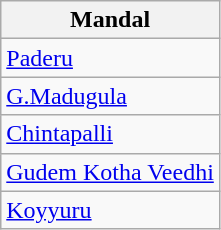<table class="wikitable sortable static-row-numbers static-row-header-hash">
<tr>
<th>Mandal</th>
</tr>
<tr>
<td><a href='#'>Paderu</a></td>
</tr>
<tr>
<td><a href='#'>G.Madugula</a></td>
</tr>
<tr>
<td><a href='#'>Chintapalli</a></td>
</tr>
<tr>
<td><a href='#'>Gudem Kotha Veedhi</a></td>
</tr>
<tr>
<td><a href='#'>Koyyuru</a></td>
</tr>
</table>
